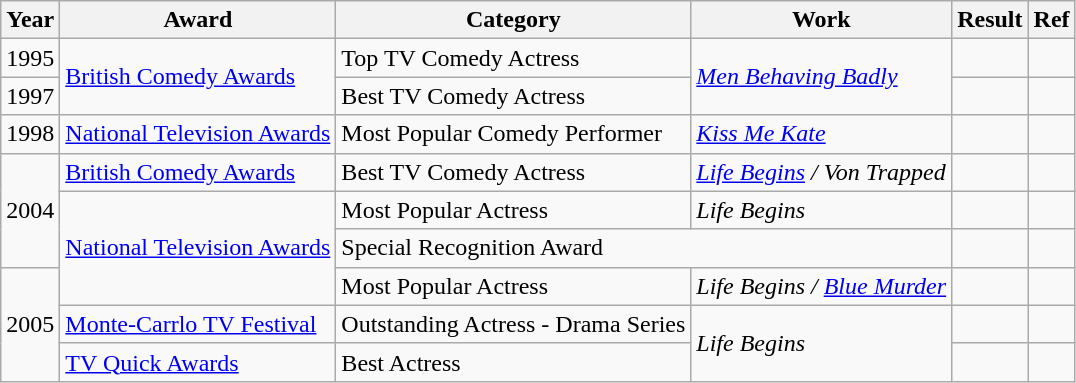<table class="wikitable">
<tr>
<th>Year</th>
<th>Award</th>
<th>Category</th>
<th>Work</th>
<th>Result</th>
<th>Ref</th>
</tr>
<tr>
<td>1995</td>
<td rowspan="2"><a href='#'>British Comedy Awards</a></td>
<td>Top TV Comedy Actress</td>
<td rowspan="2"><em><a href='#'>Men Behaving Badly</a></em></td>
<td></td>
<td></td>
</tr>
<tr>
<td>1997</td>
<td>Best TV Comedy Actress</td>
<td></td>
<td></td>
</tr>
<tr>
<td>1998</td>
<td><a href='#'>National Television Awards</a></td>
<td>Most Popular Comedy Performer</td>
<td><em><a href='#'>Kiss Me Kate</a></em></td>
<td></td>
<td></td>
</tr>
<tr>
<td rowspan="3">2004</td>
<td><a href='#'>British Comedy Awards</a></td>
<td>Best TV Comedy Actress</td>
<td><em><a href='#'>Life Begins</a> / Von Trapped</em></td>
<td></td>
<td></td>
</tr>
<tr>
<td rowspan="3"><a href='#'>National Television Awards</a></td>
<td>Most Popular Actress</td>
<td><em>Life Begins</em></td>
<td></td>
<td></td>
</tr>
<tr>
<td colspan="2">Special Recognition Award</td>
<td></td>
<td></td>
</tr>
<tr>
<td rowspan="3">2005</td>
<td>Most Popular Actress</td>
<td><em>Life Begins / <a href='#'>Blue Murder</a></em></td>
<td></td>
<td></td>
</tr>
<tr>
<td><a href='#'>Monte-Carrlo TV Festival</a></td>
<td>Outstanding Actress - Drama Series</td>
<td rowspan="2"><em>Life Begins</em></td>
<td></td>
<td></td>
</tr>
<tr>
<td><a href='#'>TV Quick Awards</a></td>
<td>Best Actress</td>
<td></td>
<td></td>
</tr>
</table>
